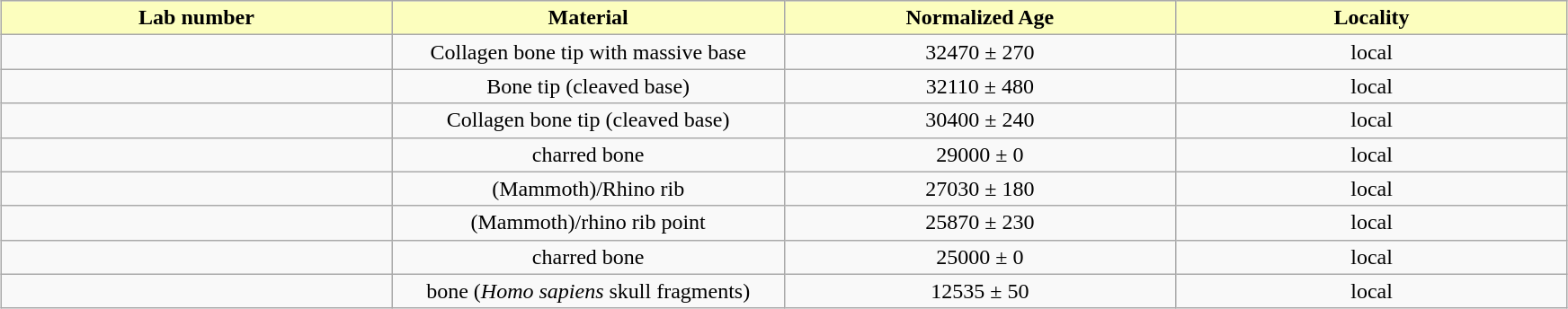<table class="wikitable" style="text-align:center; margin: auto; width:92%">
<tr>
<th scope="row" style="width: 23%; font-size:100%; background:#fcfebe; color:#000000;">Lab number</th>
<th scope="row" style="width: 23%; font-size:100%; background:#fcfebe; color:#000000;">Material</th>
<th scope="row" style="width: 23%; font-size:100%; background:#fcfebe; color:#000000;">Normalized Age</th>
<th scope="row" style="width: 23%; font-size:100%; background:#fcfebe; color:#000000;">Locality</th>
</tr>
<tr>
<td></td>
<td>Collagen bone tip with massive base</td>
<td>32470 ± 270</td>
<td>local</td>
</tr>
<tr>
<td></td>
<td>Bone tip (cleaved base)</td>
<td>32110 ± 480</td>
<td>local</td>
</tr>
<tr>
<td></td>
<td>Collagen bone tip (cleaved base)</td>
<td>30400 ± 240</td>
<td>local</td>
</tr>
<tr>
<td></td>
<td>charred bone</td>
<td>29000 ± 0</td>
<td>local</td>
</tr>
<tr>
<td></td>
<td>(Mammoth)/Rhino rib</td>
<td>27030 ± 180</td>
<td>local</td>
</tr>
<tr>
<td></td>
<td>(Mammoth)/rhino rib point</td>
<td>25870 ± 230</td>
<td>local</td>
</tr>
<tr>
<td></td>
<td>charred bone</td>
<td>25000 ± 0</td>
<td>local</td>
</tr>
<tr>
<td></td>
<td>bone (<em>Homo sapiens</em> skull fragments)</td>
<td>12535 ± 50</td>
<td>local</td>
</tr>
</table>
